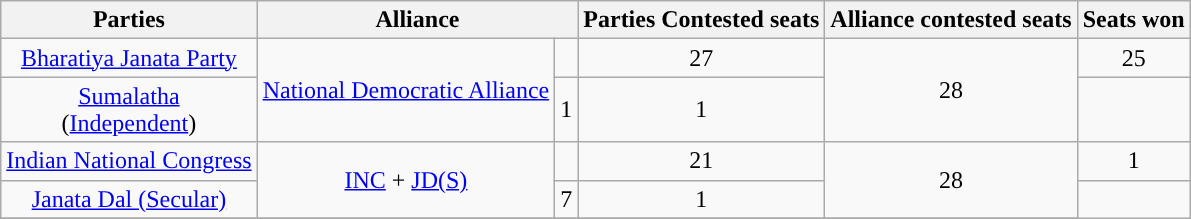<table class="wikitable" style="text-align:center">
<tr>
<th>Parties</th>
<th colspan=2>Alliance</th>
<th>Parties Contested seats</th>
<th>Alliance contested seats</th>
<th>Seats won</th>
</tr>
<tr>
<td><a href='#'>Bharatiya Janata Party</a></td>
<td rowspan=2><a href='#'>National Democratic Alliance</a></td>
<td></td>
<td>27</td>
<td rowspan=2>28</td>
<td>25</td>
</tr>
<tr>
<td><a href='#'>Sumalatha</a> <br>(<a href='#'>Independent</a>)</td>
<td>1</td>
<td>1</td>
</tr>
<tr>
<td><a href='#'>Indian National Congress</a></td>
<td rowspan=2><a href='#'>INC</a> + <a href='#'>JD(S)</a></td>
<td></td>
<td>21</td>
<td rowspan=2>28</td>
<td>1</td>
</tr>
<tr>
<td><a href='#'>Janata Dal (Secular)</a></td>
<td>7</td>
<td>1</td>
</tr>
<tr>
</tr>
</table>
